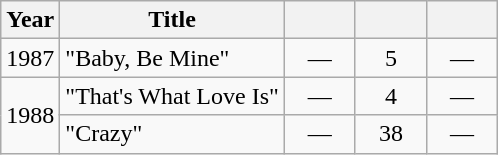<table class="wikitable">
<tr>
<th>Year</th>
<th>Title</th>
<th width="40"></th>
<th width="40"></th>
<th width="40"></th>
</tr>
<tr>
<td rowspan="1">1987</td>
<td>"Baby, Be Mine"</td>
<td align="center">—</td>
<td align="center">5</td>
<td align="center">—</td>
</tr>
<tr>
<td rowspan="2">1988</td>
<td>"That's What Love Is" </td>
<td align="center">—</td>
<td align="center">4</td>
<td align="center">—</td>
</tr>
<tr>
<td>"Crazy"</td>
<td align="center">—</td>
<td align="center">38</td>
<td align="center">—</td>
</tr>
</table>
